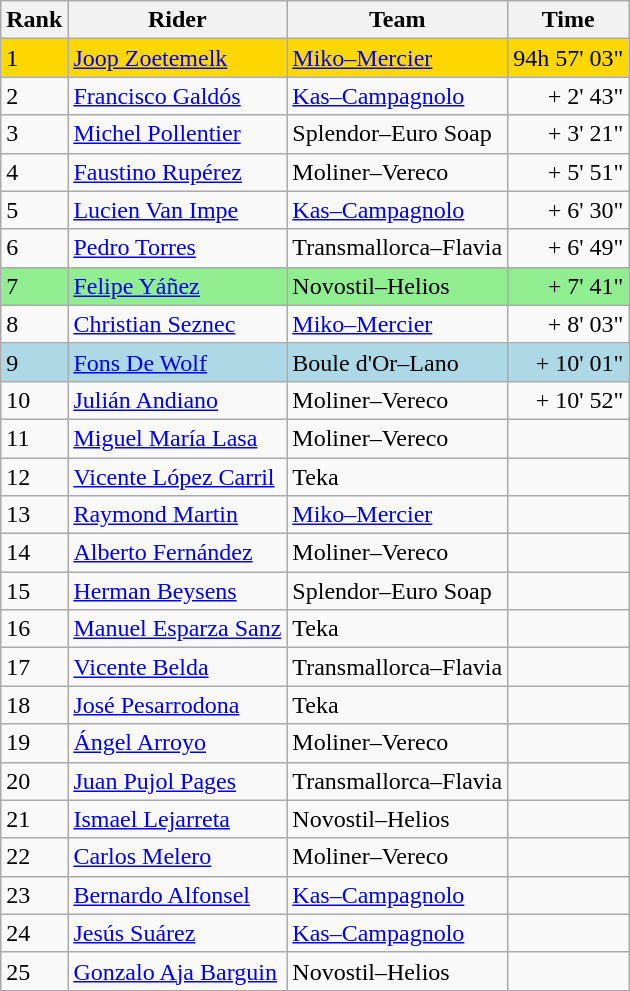<table class="wikitable">
<tr>
<th>Rank</th>
<th>Rider</th>
<th>Team</th>
<th>Time</th>
</tr>
<tr bgcolor=gold>
<td>1</td>
<td>	<a href='#'>Joop Zoetemelk</a></td>
<td><a href='#'>Miko–Mercier</a></td>
<td align="right">94h 57' 03"</td>
</tr>
<tr>
<td>2</td>
<td>	<a href='#'>Francisco Galdós</a></td>
<td><a href='#'>Kas–Campagnolo</a></td>
<td align="right">+ 2' 43"</td>
</tr>
<tr>
<td>3</td>
<td>	<a href='#'>Michel Pollentier</a></td>
<td>Splendor–Euro Soap</td>
<td align="right">+ 3' 21"</td>
</tr>
<tr>
<td>4</td>
<td>	<a href='#'>Faustino Rupérez</a></td>
<td>Moliner–Vereco</td>
<td align="right">+ 5' 51"</td>
</tr>
<tr>
<td>5</td>
<td>	<a href='#'>Lucien Van Impe</a></td>
<td><a href='#'>Kas–Campagnolo</a></td>
<td align="right">+ 6' 30"</td>
</tr>
<tr>
<td>6</td>
<td>	<a href='#'>Pedro Torres</a></td>
<td>Transmallorca–Flavia</td>
<td align="right">+ 6' 49"</td>
</tr>
<tr bgcolor=lightgreen>
<td>7</td>
<td>	<a href='#'>Felipe Yáñez</a></td>
<td>Novostil–Helios</td>
<td align="right">+ 7' 41"</td>
</tr>
<tr>
<td>8</td>
<td>	<a href='#'>Christian Seznec</a></td>
<td><a href='#'>Miko–Mercier</a></td>
<td align="right">+ 8' 03"</td>
</tr>
<tr bgcolor=lightblue>
<td>9</td>
<td>	<a href='#'>Fons De Wolf</a></td>
<td>Boule d'Or–Lano</td>
<td align="right">+ 10' 01"</td>
</tr>
<tr>
<td>10</td>
<td>	<a href='#'>Julián Andiano</a></td>
<td>Moliner–Vereco</td>
<td align="right">+ 10' 52"</td>
</tr>
<tr>
<td>11</td>
<td>	<a href='#'>Miguel María Lasa</a></td>
<td>Moliner–Vereco</td>
<td align="right"></td>
</tr>
<tr>
<td>12</td>
<td>	<a href='#'>Vicente López Carril</a></td>
<td>Teka</td>
<td align="right"></td>
</tr>
<tr>
<td>13</td>
<td>	<a href='#'>Raymond Martin</a></td>
<td><a href='#'>Miko–Mercier</a></td>
<td align="right"></td>
</tr>
<tr>
<td>14</td>
<td>	<a href='#'>Alberto Fernández</a></td>
<td>Moliner–Vereco</td>
<td align="right"></td>
</tr>
<tr>
<td>15</td>
<td>	<a href='#'>Herman Beysens</a></td>
<td>Splendor–Euro Soap</td>
<td align="right"></td>
</tr>
<tr>
<td>16</td>
<td>	<a href='#'>Manuel Esparza Sanz</a></td>
<td>Teka</td>
<td align="right"></td>
</tr>
<tr>
<td>17</td>
<td>	<a href='#'>Vicente Belda</a></td>
<td>Transmallorca–Flavia</td>
<td align="right"></td>
</tr>
<tr>
<td>18</td>
<td>	<a href='#'>José Pesarrodona</a></td>
<td>Teka</td>
<td align="right"></td>
</tr>
<tr>
<td>19</td>
<td>	<a href='#'>Ángel Arroyo</a></td>
<td>Moliner–Vereco</td>
<td align="right"></td>
</tr>
<tr>
<td>20</td>
<td>	<a href='#'>Juan Pujol Pages</a></td>
<td>Transmallorca–Flavia</td>
<td align="right"></td>
</tr>
<tr>
<td>21</td>
<td>	<a href='#'>Ismael Lejarreta</a></td>
<td>Novostil–Helios</td>
<td align="right"></td>
</tr>
<tr>
<td>22</td>
<td>	<a href='#'>Carlos Melero</a></td>
<td>Moliner–Vereco</td>
<td align="right"></td>
</tr>
<tr>
<td>23</td>
<td>	<a href='#'>Bernardo Alfonsel</a></td>
<td><a href='#'>Kas–Campagnolo</a></td>
<td align="right"></td>
</tr>
<tr>
<td>24</td>
<td>	<a href='#'>Jesús Suárez</a></td>
<td><a href='#'>Kas–Campagnolo</a></td>
<td align="right"></td>
</tr>
<tr>
<td>25</td>
<td>	<a href='#'>Gonzalo Aja Barguin</a></td>
<td>Novostil–Helios</td>
<td align="right"></td>
</tr>
</table>
